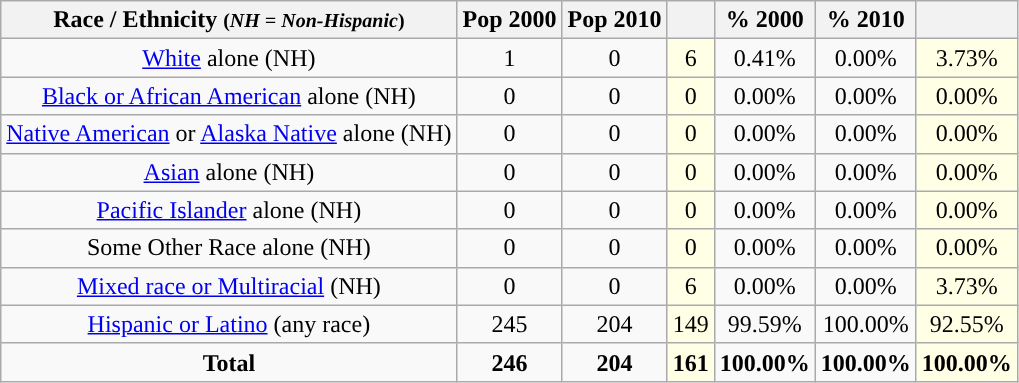<table class="wikitable" style="text-align:center;">
<tr>
<th>Race / Ethnicity <small>(<em>NH = Non-Hispanic</em>)</small></th>
<th>Pop 2000</th>
<th>Pop 2010</th>
<th></th>
<th>% 2000</th>
<th>% 2010</th>
<th></th>
</tr>
<tr>
<td><a href='#'>White</a> alone (NH)</td>
<td>1</td>
<td>0</td>
<td style='background: #ffffe6;'>6</td>
<td>0.41%</td>
<td>0.00%</td>
<td style='background: #ffffe6;'>3.73%</td>
</tr>
<tr>
<td><a href='#'>Black or African American</a> alone (NH)</td>
<td>0</td>
<td>0</td>
<td style='background: #ffffe6;'>0</td>
<td>0.00%</td>
<td>0.00%</td>
<td style='background: #ffffe6;'>0.00%</td>
</tr>
<tr>
<td><a href='#'>Native American</a> or <a href='#'>Alaska Native</a> alone (NH)</td>
<td>0</td>
<td>0</td>
<td style='background: #ffffe6;'>0</td>
<td>0.00%</td>
<td>0.00%</td>
<td style='background: #ffffe6;'>0.00%</td>
</tr>
<tr>
<td><a href='#'>Asian</a> alone (NH)</td>
<td>0</td>
<td>0</td>
<td style='background: #ffffe6;'>0</td>
<td>0.00%</td>
<td>0.00%</td>
<td style='background: #ffffe6;'>0.00%</td>
</tr>
<tr>
<td><a href='#'>Pacific Islander</a> alone (NH)</td>
<td>0</td>
<td>0</td>
<td style='background: #ffffe6;'>0</td>
<td>0.00%</td>
<td>0.00%</td>
<td style='background: #ffffe6;'>0.00%</td>
</tr>
<tr>
<td>Some Other Race alone (NH)</td>
<td>0</td>
<td>0</td>
<td style='background: #ffffe6;'>0</td>
<td>0.00%</td>
<td>0.00%</td>
<td style='background: #ffffe6;'>0.00%</td>
</tr>
<tr>
<td><a href='#'>Mixed race or Multiracial</a> (NH)</td>
<td>0</td>
<td>0</td>
<td style='background: #ffffe6;'>6</td>
<td>0.00%</td>
<td>0.00%</td>
<td style='background: #ffffe6;'>3.73%</td>
</tr>
<tr>
<td><a href='#'>Hispanic or Latino</a> (any race)</td>
<td>245</td>
<td>204</td>
<td style='background: #ffffe6;'>149</td>
<td>99.59%</td>
<td>100.00%</td>
<td style='background: #ffffe6;'>92.55%</td>
</tr>
<tr>
<td><strong>Total</strong></td>
<td><strong>246</strong></td>
<td><strong>204</strong></td>
<td style='background: #ffffe6;'><strong>161</strong></td>
<td><strong>100.00%</strong></td>
<td><strong>100.00%</strong></td>
<td style='background: #ffffe6;'><strong>100.00%</strong></td>
</tr>
</table>
